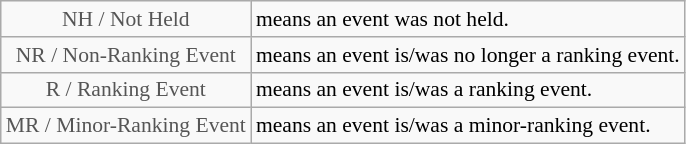<table class="wikitable" style="font-size:90%">
<tr>
<td style="text-align:center; color:#555555;" colspan="4">NH / Not Held</td>
<td>means an event was not held.</td>
</tr>
<tr>
<td style="text-align:center; color:#555555;" colspan="4">NR / Non-Ranking Event</td>
<td>means an event is/was no longer a ranking event.</td>
</tr>
<tr>
<td style="text-align:center; color:#555555;" colspan="4">R / Ranking Event</td>
<td>means an event is/was a ranking event.</td>
</tr>
<tr>
<td style="text-align:center; color:#555555;" colspan="4">MR / Minor-Ranking Event</td>
<td>means an event is/was a minor-ranking event.</td>
</tr>
</table>
